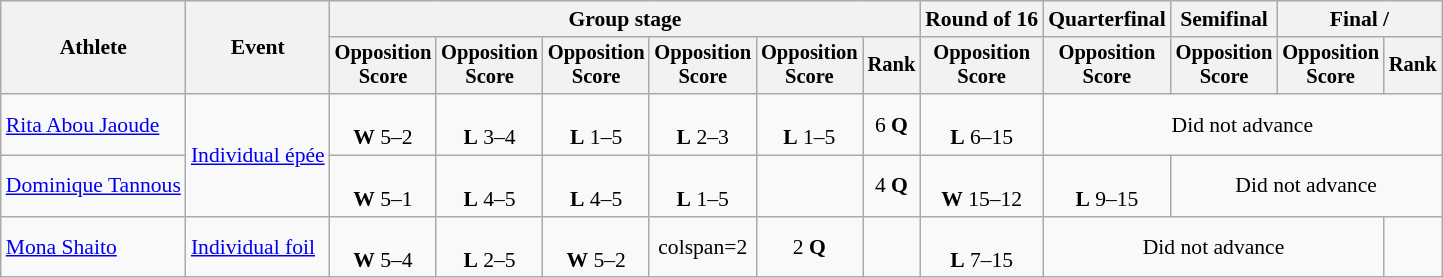<table class=wikitable style="font-size:90%">
<tr>
<th rowspan=2>Athlete</th>
<th rowspan=2>Event</th>
<th colspan=6>Group stage</th>
<th>Round of 16</th>
<th>Quarterfinal</th>
<th>Semifinal</th>
<th colspan=2>Final / </th>
</tr>
<tr style="font-size:95%">
<th>Opposition<br>Score</th>
<th>Opposition<br>Score</th>
<th>Opposition<br>Score</th>
<th>Opposition<br>Score</th>
<th>Opposition<br>Score</th>
<th>Rank</th>
<th>Opposition<br>Score</th>
<th>Opposition<br>Score</th>
<th>Opposition<br>Score</th>
<th>Opposition<br>Score</th>
<th>Rank</th>
</tr>
<tr align=center>
<td align=left><a href='#'>Rita Abou Jaoude</a></td>
<td align=left rowspan=2><a href='#'>Individual épée</a></td>
<td><br><strong>W</strong> 5–2</td>
<td><br><strong>L</strong> 3–4</td>
<td><br><strong>L</strong> 1–5</td>
<td><br><strong>L</strong> 2–3</td>
<td><br><strong>L</strong> 1–5</td>
<td>6 <strong>Q</strong></td>
<td><br><strong>L</strong> 6–15</td>
<td colspan=4>Did not advance</td>
</tr>
<tr align=center>
<td align=left><a href='#'>Dominique Tannous</a></td>
<td><br><strong>W</strong> 5–1</td>
<td><br><strong>L</strong> 4–5</td>
<td><br><strong>L</strong> 4–5</td>
<td><br><strong>L</strong> 1–5</td>
<td></td>
<td>4 <strong>Q</strong></td>
<td><br><strong>W</strong> 15–12</td>
<td><br><strong>L</strong> 9–15</td>
<td colspan=3>Did not advance</td>
</tr>
<tr align=center>
<td align=left><a href='#'>Mona Shaito</a></td>
<td align=left><a href='#'>Individual foil</a></td>
<td><br><strong>W</strong> 5–4</td>
<td><br><strong>L</strong> 2–5</td>
<td><br><strong>W</strong> 5–2</td>
<td>colspan=2 </td>
<td>2 <strong>Q</strong></td>
<td></td>
<td><br><strong>L</strong> 7–15</td>
<td colspan=3>Did not advance</td>
</tr>
</table>
